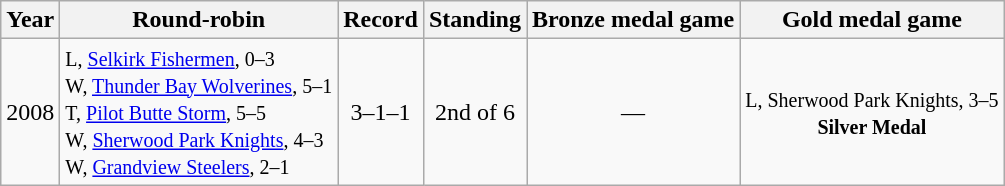<table class="wikitable" style="text-align:center">
<tr>
<th>Year</th>
<th>Round-robin</th>
<th>Record</th>
<th>Standing</th>
<th>Bronze medal game</th>
<th>Gold medal game</th>
</tr>
<tr>
<td>2008</td>
<td align=left><small>L, <a href='#'>Selkirk Fishermen</a>, 0–3<br>W, <a href='#'>Thunder Bay Wolverines</a>, 5–1<br>T, <a href='#'>Pilot Butte Storm</a>, 5–5<br>W, <a href='#'>Sherwood Park Knights</a>, 4–3<br>W, <a href='#'>Grandview Steelers</a>, 2–1</small></td>
<td>3–1–1</td>
<td>2nd of 6</td>
<td>—</td>
<td><small>L, Sherwood Park Knights, 3–5<br><strong>Silver Medal</strong></small></td>
</tr>
</table>
